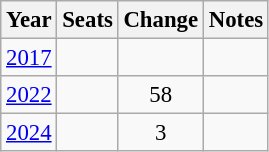<table class="wikitable" style="font-size:95%;text-align:center;">
<tr>
<th>Year</th>
<th>Seats</th>
<th>Change</th>
<th>Notes</th>
</tr>
<tr>
<td><a href='#'>2017</a></td>
<td></td>
<td></td>
<td></td>
</tr>
<tr>
<td><a href='#'>2022</a></td>
<td></td>
<td>58</td>
<td></td>
</tr>
<tr>
<td><a href='#'>2024</a></td>
<td></td>
<td>3</td>
<td></td>
</tr>
</table>
